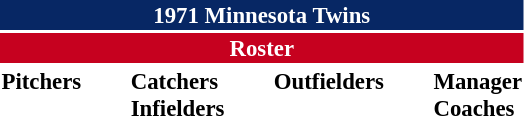<table class="toccolours" style="font-size: 95%;">
<tr>
<th colspan="10" style="background-color: #072764; color: white; text-align: center;">1971 Minnesota Twins</th>
</tr>
<tr>
<td colspan="10" style="background-color: #c6011f; color: white; text-align: center;"><strong>Roster</strong></td>
</tr>
<tr>
<td valign="top"><strong>Pitchers</strong><br>












</td>
<td width="25px"></td>
<td valign="top"><strong>Catchers</strong><br>




<strong>Infielders</strong>







</td>
<td width="25px"></td>
<td valign="top"><strong>Outfielders</strong><br>







</td>
<td width="25px"></td>
<td valign="top"><strong>Manager</strong><br>
<strong>Coaches</strong>




</td>
</tr>
<tr>
</tr>
</table>
